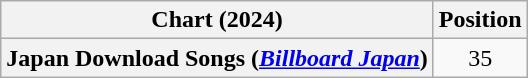<table class="wikitable plainrowheaders" style="text-align:center">
<tr>
<th scope="col">Chart (2024)</th>
<th scope="col">Position</th>
</tr>
<tr>
<th scope="row">Japan Download Songs (<em><a href='#'>Billboard Japan</a></em>)</th>
<td>35</td>
</tr>
</table>
